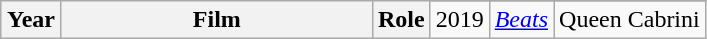<table class="wikitable sortable" style="margin-right: 0;">
<tr>
<th rowspan="2" style="width:33px;">Year</th>
<th rowspan="2" style="width:200px;">Film</th>
<th rowspan="2">Role</th>
</tr>
<tr>
<td>2019</td>
<td><em><a href='#'>Beats</a></em></td>
<td>Queen Cabrini</td>
</tr>
</table>
